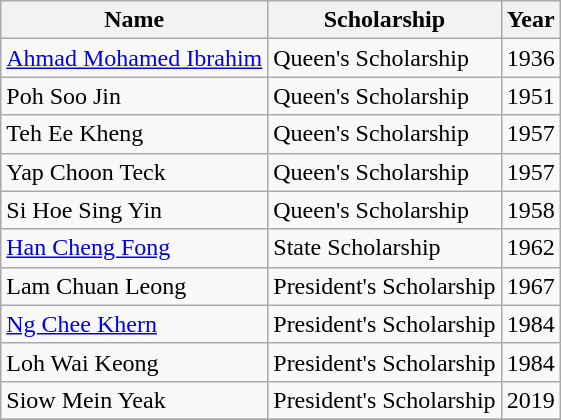<table class="wikitable">
<tr>
<th>Name</th>
<th>Scholarship</th>
<th>Year</th>
</tr>
<tr>
<td><a href='#'>Ahmad Mohamed Ibrahim</a></td>
<td>Queen's Scholarship</td>
<td>1936</td>
</tr>
<tr>
<td>Poh Soo Jin</td>
<td>Queen's Scholarship</td>
<td>1951</td>
</tr>
<tr>
<td>Teh Ee Kheng</td>
<td>Queen's Scholarship</td>
<td>1957</td>
</tr>
<tr>
<td>Yap Choon Teck</td>
<td>Queen's Scholarship</td>
<td>1957</td>
</tr>
<tr>
<td>Si Hoe Sing Yin</td>
<td>Queen's Scholarship</td>
<td>1958</td>
</tr>
<tr>
<td><a href='#'>Han Cheng Fong</a></td>
<td>State Scholarship</td>
<td>1962</td>
</tr>
<tr>
<td>Lam Chuan Leong</td>
<td>President's Scholarship</td>
<td>1967</td>
</tr>
<tr>
<td><a href='#'>Ng Chee Khern</a></td>
<td>President's Scholarship</td>
<td>1984</td>
</tr>
<tr>
<td>Loh Wai Keong</td>
<td>President's Scholarship</td>
<td>1984</td>
</tr>
<tr>
<td>Siow Mein Yeak</td>
<td>President's Scholarship</td>
<td>2019</td>
</tr>
<tr>
</tr>
</table>
